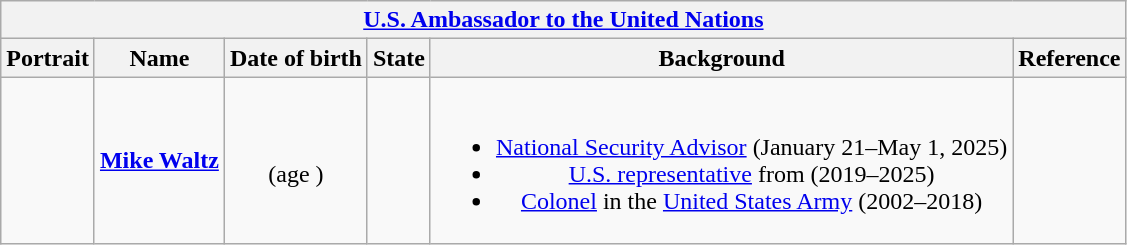<table class="wikitable collapsible" style="text-align:center;">
<tr>
<th colspan="6"><a href='#'>U.S. Ambassador to the United Nations</a></th>
</tr>
<tr>
<th>Portrait</th>
<th>Name</th>
<th>Date of birth</th>
<th>State</th>
<th>Background</th>
<th>Reference</th>
</tr>
<tr>
<td></td>
<td><strong><a href='#'>Mike Waltz</a></strong></td>
<td><br>(age )</td>
<td></td>
<td><br><ul><li><a href='#'>National Security Advisor</a> (January 21–May 1, 2025)</li><li><a href='#'>U.S. representative</a> from  (2019–2025)</li><li><a href='#'>Colonel</a> in the <a href='#'>United States Army</a> (2002–2018)</li></ul></td>
<td></td>
</tr>
</table>
